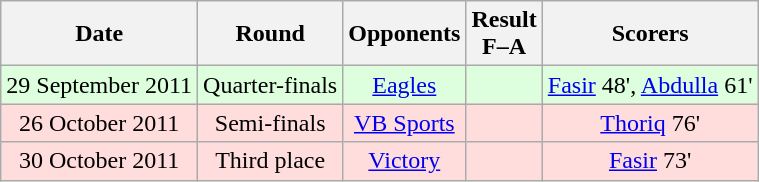<table class="wikitable" style="text-align:center">
<tr>
<th>Date</th>
<th>Round</th>
<th>Opponents</th>
<th>Result<br>F–A</th>
<th>Scorers</th>
</tr>
<tr bgcolor="#ddffdd">
<td>29 September 2011</td>
<td>Quarter-finals</td>
<td><a href='#'>Eagles</a></td>
<td></td>
<td><a href='#'>Fasir</a> 48', <a href='#'>Abdulla</a> 61'</td>
</tr>
<tr bgcolor="#ffdddd">
<td>26 October 2011</td>
<td>Semi-finals</td>
<td><a href='#'>VB Sports</a></td>
<td></td>
<td><a href='#'>Thoriq</a> 76'</td>
</tr>
<tr bgcolor="#ffdddd">
<td>30 October 2011</td>
<td>Third place</td>
<td><a href='#'>Victory</a></td>
<td></td>
<td><a href='#'>Fasir</a> 73'</td>
</tr>
</table>
